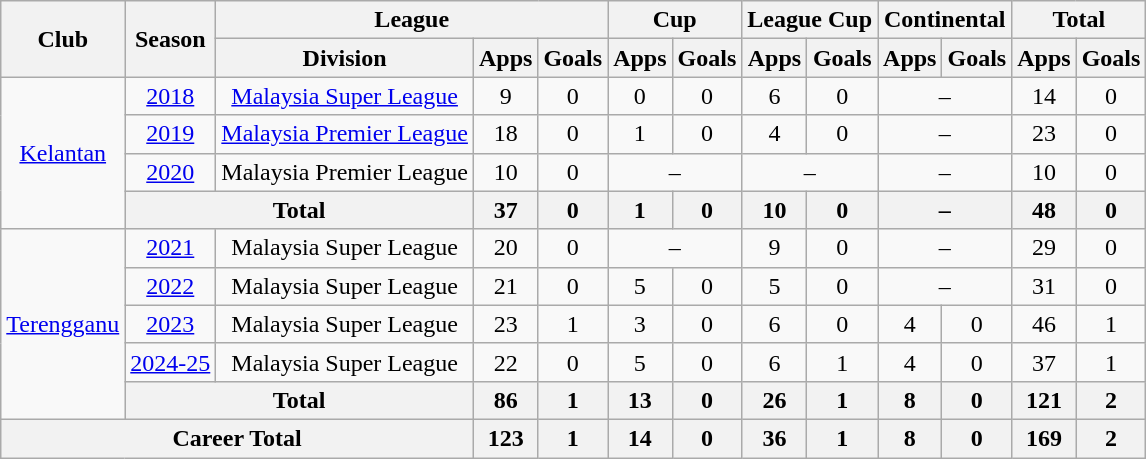<table class=wikitable style="text-align:center">
<tr>
<th rowspan=2>Club</th>
<th rowspan=2>Season</th>
<th colspan=3>League</th>
<th colspan=2>Cup</th>
<th colspan=2>League Cup</th>
<th colspan=2>Continental</th>
<th colspan=2>Total</th>
</tr>
<tr>
<th>Division</th>
<th>Apps</th>
<th>Goals</th>
<th>Apps</th>
<th>Goals</th>
<th>Apps</th>
<th>Goals</th>
<th>Apps</th>
<th>Goals</th>
<th>Apps</th>
<th>Goals</th>
</tr>
<tr>
<td rowspan="4"><a href='#'>Kelantan</a></td>
<td><a href='#'>2018</a></td>
<td><a href='#'>Malaysia Super League</a></td>
<td>9</td>
<td>0</td>
<td>0</td>
<td>0</td>
<td>6</td>
<td>0</td>
<td colspan=2>–</td>
<td>14</td>
<td>0</td>
</tr>
<tr>
<td><a href='#'>2019</a></td>
<td><a href='#'>Malaysia Premier League</a></td>
<td>18</td>
<td>0</td>
<td>1</td>
<td>0</td>
<td>4</td>
<td>0</td>
<td colspan=2>–</td>
<td>23</td>
<td>0</td>
</tr>
<tr>
<td><a href='#'>2020</a></td>
<td>Malaysia Premier League</td>
<td>10</td>
<td>0</td>
<td colspan=2>–</td>
<td colspan=2>–</td>
<td colspan=2>–</td>
<td>10</td>
<td>0</td>
</tr>
<tr>
<th colspan="2">Total</th>
<th>37</th>
<th>0</th>
<th>1</th>
<th>0</th>
<th>10</th>
<th>0</th>
<th colspan=2>–</th>
<th>48</th>
<th>0</th>
</tr>
<tr>
<td rowspan="5"><a href='#'>Terengganu</a></td>
<td><a href='#'>2021</a></td>
<td>Malaysia Super League</td>
<td>20</td>
<td>0</td>
<td colspan=2>–</td>
<td>9</td>
<td>0</td>
<td colspan=2>–</td>
<td>29</td>
<td>0</td>
</tr>
<tr>
<td><a href='#'>2022</a></td>
<td>Malaysia Super League</td>
<td>21</td>
<td>0</td>
<td>5</td>
<td>0</td>
<td>5</td>
<td>0</td>
<td colspan=2>–</td>
<td>31</td>
<td>0</td>
</tr>
<tr>
<td><a href='#'>2023</a></td>
<td>Malaysia Super League</td>
<td>23</td>
<td>1</td>
<td>3</td>
<td>0</td>
<td>6</td>
<td>0</td>
<td>4</td>
<td>0</td>
<td>46</td>
<td>1</td>
</tr>
<tr>
<td><a href='#'>2024-25</a></td>
<td>Malaysia Super League</td>
<td>22</td>
<td>0</td>
<td>5</td>
<td>0</td>
<td>6</td>
<td>1</td>
<td>4</td>
<td>0</td>
<td>37</td>
<td>1</td>
</tr>
<tr>
<th colspan="2">Total</th>
<th>86</th>
<th>1</th>
<th>13</th>
<th>0</th>
<th>26</th>
<th>1</th>
<th>8</th>
<th>0</th>
<th>121</th>
<th>2</th>
</tr>
<tr>
<th colspan="3">Career Total</th>
<th>123</th>
<th>1</th>
<th>14</th>
<th>0</th>
<th>36</th>
<th>1</th>
<th>8</th>
<th>0</th>
<th>169</th>
<th>2</th>
</tr>
</table>
